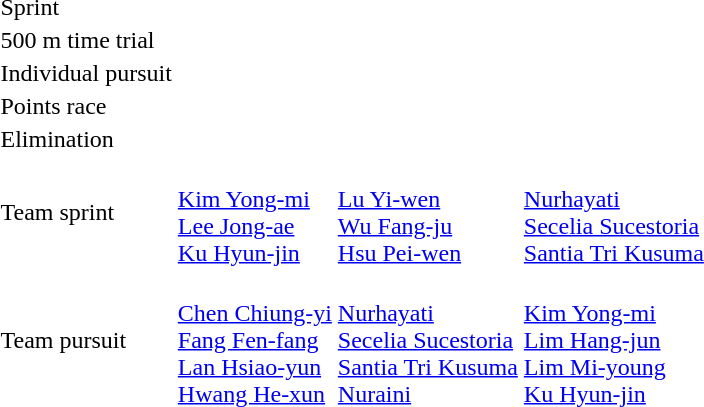<table>
<tr>
<td>Sprint</td>
<td></td>
<td></td>
<td></td>
</tr>
<tr>
<td>500 m time trial</td>
<td></td>
<td></td>
<td></td>
</tr>
<tr>
<td>Individual pursuit</td>
<td></td>
<td></td>
<td></td>
</tr>
<tr>
<td>Points race</td>
<td></td>
<td></td>
<td></td>
</tr>
<tr>
<td>Elimination</td>
<td></td>
<td></td>
<td></td>
</tr>
<tr>
<td>Team sprint</td>
<td><br><a href='#'>Kim Yong-mi</a><br><a href='#'>Lee Jong-ae</a><br><a href='#'>Ku Hyun-jin</a></td>
<td><br><a href='#'>Lu Yi-wen</a><br><a href='#'>Wu Fang-ju</a><br><a href='#'>Hsu Pei-wen</a></td>
<td><br><a href='#'>Nurhayati</a><br><a href='#'>Secelia Sucestoria</a><br><a href='#'>Santia Tri Kusuma</a></td>
</tr>
<tr>
<td>Team pursuit</td>
<td><br><a href='#'>Chen Chiung-yi</a><br><a href='#'>Fang Fen-fang</a><br><a href='#'>Lan Hsiao-yun</a><br><a href='#'>Hwang He-xun</a></td>
<td><br><a href='#'>Nurhayati</a><br><a href='#'>Secelia Sucestoria</a><br><a href='#'>Santia Tri Kusuma</a><br><a href='#'>Nuraini</a></td>
<td><br><a href='#'>Kim Yong-mi</a><br><a href='#'>Lim Hang-jun</a><br><a href='#'>Lim Mi-young</a><br><a href='#'>Ku Hyun-jin</a></td>
</tr>
</table>
